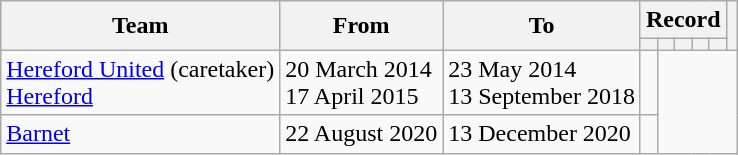<table class=wikitable style="text-align: center">
<tr>
<th rowspan=2>Team</th>
<th rowspan=2>From</th>
<th rowspan=2>To</th>
<th colspan=5>Record</th>
<th rowspan=2></th>
</tr>
<tr>
<th></th>
<th></th>
<th></th>
<th></th>
<th></th>
</tr>
<tr>
<td align=left><a href='#'>Hereford United</a> (caretaker)<br><a href='#'>Hereford</a></td>
<td align=left>20 March 2014<br>17 April 2015</td>
<td align=left>23 May 2014<br>13 September 2018<br></td>
<td></td>
</tr>
<tr>
<td align=left><a href='#'>Barnet</a></td>
<td align=left>22 August 2020</td>
<td align=left>13 December 2020<br></td>
<td></td>
</tr>
</table>
